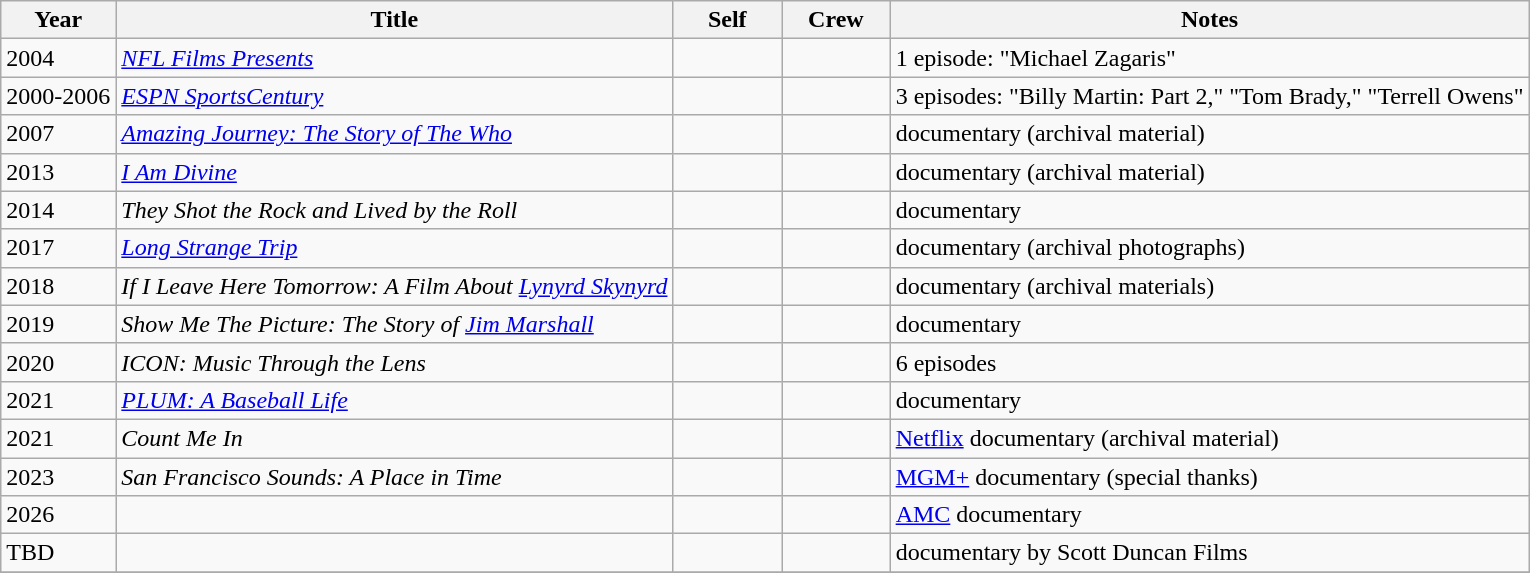<table class="wikitable">
<tr>
<th>Year</th>
<th>Title</th>
<th width=65>Self</th>
<th width=65>Crew</th>
<th>Notes</th>
</tr>
<tr>
<td>2004</td>
<td><em><a href='#'>NFL Films Presents</a></em></td>
<td></td>
<td></td>
<td>1 episode: "Michael Zagaris"</td>
</tr>
<tr>
<td>2000-2006</td>
<td><em><a href='#'>ESPN SportsCentury</a></em></td>
<td></td>
<td></td>
<td>3 episodes: "Billy Martin: Part 2," "Tom Brady," "Terrell Owens"</td>
</tr>
<tr>
<td>2007</td>
<td><em><a href='#'>Amazing Journey: The Story of The Who</a></em></td>
<td></td>
<td></td>
<td>documentary (archival material)</td>
</tr>
<tr>
<td>2013</td>
<td><em><a href='#'>I Am Divine</a></em></td>
<td></td>
<td></td>
<td>documentary (archival material)</td>
</tr>
<tr>
<td>2014</td>
<td><em>They Shot the Rock and Lived by the Roll</em></td>
<td></td>
<td></td>
<td>documentary</td>
</tr>
<tr>
<td>2017</td>
<td><em><a href='#'>Long Strange Trip</a></em></td>
<td></td>
<td></td>
<td>documentary (archival photographs)</td>
</tr>
<tr>
<td>2018</td>
<td><em>If I Leave Here Tomorrow: A Film About <a href='#'>Lynyrd Skynyrd</a></em></td>
<td></td>
<td></td>
<td>documentary (archival materials)</td>
</tr>
<tr>
<td>2019</td>
<td><em>Show Me The Picture: The Story of <a href='#'>Jim Marshall</a></em></td>
<td></td>
<td></td>
<td>documentary</td>
</tr>
<tr>
<td>2020</td>
<td><em>ICON: Music Through the Lens</em></td>
<td></td>
<td></td>
<td>6 episodes</td>
</tr>
<tr>
<td>2021</td>
<td><em><a href='#'>PLUM: A Baseball Life</a></em></td>
<td></td>
<td></td>
<td>documentary</td>
</tr>
<tr>
<td>2021</td>
<td><em>Count Me In</em></td>
<td></td>
<td></td>
<td><a href='#'>Netflix</a> documentary (archival material)</td>
</tr>
<tr>
<td>2023</td>
<td><em>San Francisco Sounds: A Place in Time</em></td>
<td></td>
<td></td>
<td><a href='#'>MGM+</a> documentary (special thanks)</td>
</tr>
<tr>
<td>2026</td>
<td><em></em></td>
<td></td>
<td></td>
<td><a href='#'>AMC</a> documentary</td>
</tr>
<tr>
<td>TBD</td>
<td><em></em></td>
<td></td>
<td></td>
<td>documentary by Scott Duncan Films</td>
</tr>
<tr>
</tr>
</table>
